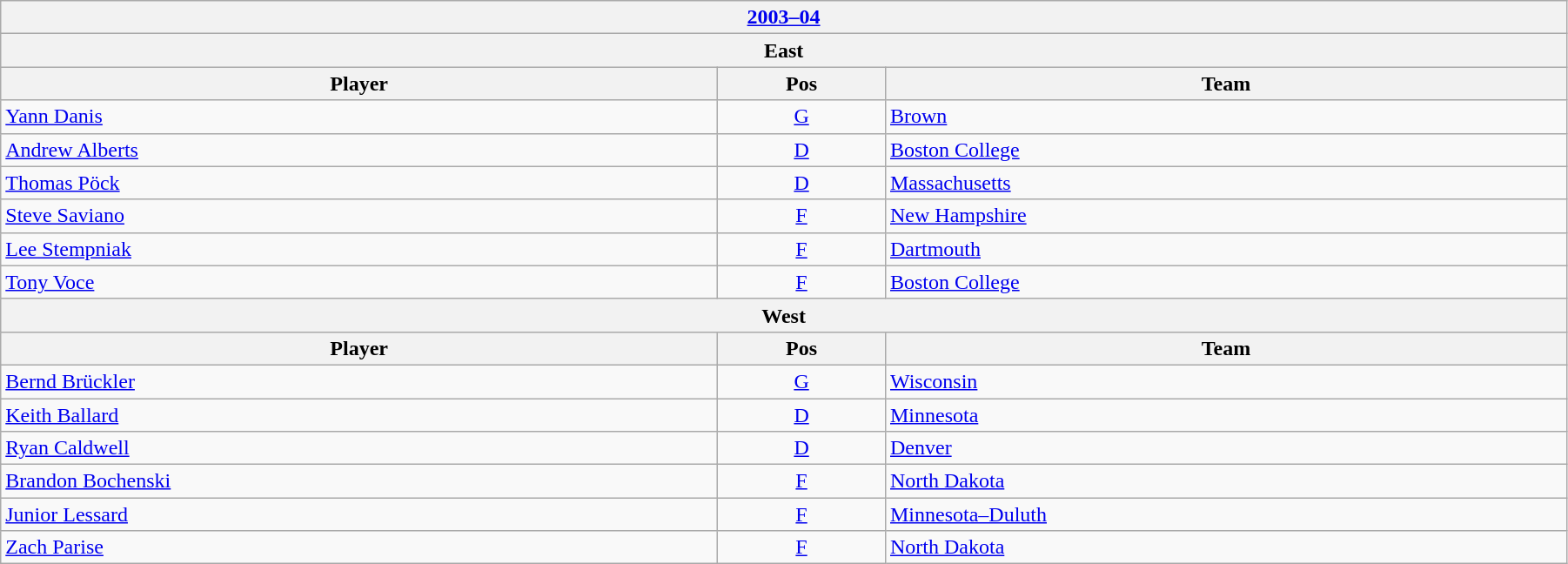<table class="wikitable" width=95%>
<tr>
<th colspan=3><a href='#'>2003–04</a></th>
</tr>
<tr>
<th colspan=3><strong>East</strong></th>
</tr>
<tr>
<th>Player</th>
<th>Pos</th>
<th>Team</th>
</tr>
<tr>
<td><a href='#'>Yann Danis</a></td>
<td style="text-align:center;"><a href='#'>G</a></td>
<td><a href='#'>Brown</a></td>
</tr>
<tr>
<td><a href='#'>Andrew Alberts</a></td>
<td style="text-align:center;"><a href='#'>D</a></td>
<td><a href='#'>Boston College</a></td>
</tr>
<tr>
<td><a href='#'>Thomas Pöck</a></td>
<td style="text-align:center;"><a href='#'>D</a></td>
<td><a href='#'>Massachusetts</a></td>
</tr>
<tr>
<td><a href='#'>Steve Saviano</a></td>
<td style="text-align:center;"><a href='#'>F</a></td>
<td><a href='#'>New Hampshire</a></td>
</tr>
<tr>
<td><a href='#'>Lee Stempniak</a></td>
<td style="text-align:center;"><a href='#'>F</a></td>
<td><a href='#'>Dartmouth</a></td>
</tr>
<tr>
<td><a href='#'>Tony Voce</a></td>
<td style="text-align:center;"><a href='#'>F</a></td>
<td><a href='#'>Boston College</a></td>
</tr>
<tr>
<th colspan=3><strong>West</strong></th>
</tr>
<tr>
<th>Player</th>
<th>Pos</th>
<th>Team</th>
</tr>
<tr>
<td><a href='#'>Bernd Brückler</a></td>
<td style="text-align:center;"><a href='#'>G</a></td>
<td><a href='#'>Wisconsin</a></td>
</tr>
<tr>
<td><a href='#'>Keith Ballard</a></td>
<td style="text-align:center;"><a href='#'>D</a></td>
<td><a href='#'>Minnesota</a></td>
</tr>
<tr>
<td><a href='#'>Ryan Caldwell</a></td>
<td style="text-align:center;"><a href='#'>D</a></td>
<td><a href='#'>Denver</a></td>
</tr>
<tr>
<td><a href='#'>Brandon Bochenski</a></td>
<td style="text-align:center;"><a href='#'>F</a></td>
<td><a href='#'>North Dakota</a></td>
</tr>
<tr>
<td><a href='#'>Junior Lessard</a></td>
<td style="text-align:center;"><a href='#'>F</a></td>
<td><a href='#'>Minnesota–Duluth</a></td>
</tr>
<tr>
<td><a href='#'>Zach Parise</a></td>
<td style="text-align:center;"><a href='#'>F</a></td>
<td><a href='#'>North Dakota</a></td>
</tr>
</table>
